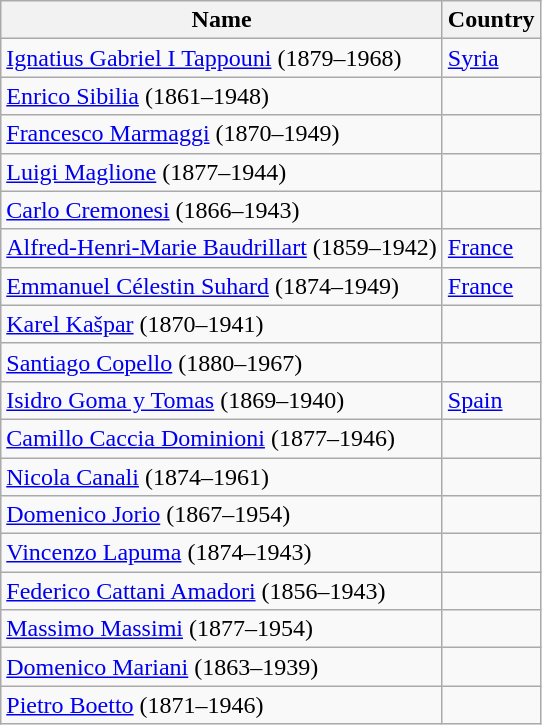<table class="wikitable sortable">
<tr>
<th>Name</th>
<th>Country</th>
</tr>
<tr>
<td><a href='#'>Ignatius Gabriel I Tappouni</a> (1879–1968)</td>
<td> <a href='#'>Syria</a></td>
</tr>
<tr>
<td><a href='#'>Enrico Sibilia</a> (1861–1948)</td>
<td></td>
</tr>
<tr>
<td><a href='#'>Francesco Marmaggi</a> (1870–1949)</td>
<td></td>
</tr>
<tr>
<td><a href='#'>Luigi Maglione</a> (1877–1944)</td>
<td></td>
</tr>
<tr>
<td><a href='#'>Carlo Cremonesi</a> (1866–1943)</td>
<td></td>
</tr>
<tr>
<td><a href='#'>Alfred-Henri-Marie Baudrillart</a> (1859–1942)</td>
<td> <a href='#'>France</a></td>
</tr>
<tr>
<td><a href='#'>Emmanuel Célestin Suhard</a> (1874–1949)</td>
<td> <a href='#'>France</a></td>
</tr>
<tr>
<td><a href='#'>Karel Kašpar</a> (1870–1941)</td>
<td></td>
</tr>
<tr>
<td><a href='#'>Santiago Copello</a> (1880–1967)</td>
<td></td>
</tr>
<tr>
<td><a href='#'>Isidro Goma y Tomas</a> (1869–1940)</td>
<td> <a href='#'>Spain</a></td>
</tr>
<tr>
<td><a href='#'>Camillo Caccia Dominioni</a> (1877–1946)</td>
<td></td>
</tr>
<tr>
<td><a href='#'>Nicola Canali</a> (1874–1961)</td>
<td></td>
</tr>
<tr>
<td><a href='#'>Domenico Jorio</a> (1867–1954)</td>
<td></td>
</tr>
<tr>
<td><a href='#'>Vincenzo Lapuma</a> (1874–1943)</td>
<td></td>
</tr>
<tr>
<td><a href='#'>Federico Cattani Amadori</a> (1856–1943)</td>
<td></td>
</tr>
<tr>
<td><a href='#'>Massimo Massimi</a> (1877–1954)</td>
<td></td>
</tr>
<tr>
<td><a href='#'>Domenico Mariani</a> (1863–1939)</td>
<td></td>
</tr>
<tr>
<td><a href='#'>Pietro Boetto</a> (1871–1946)</td>
<td></td>
</tr>
</table>
